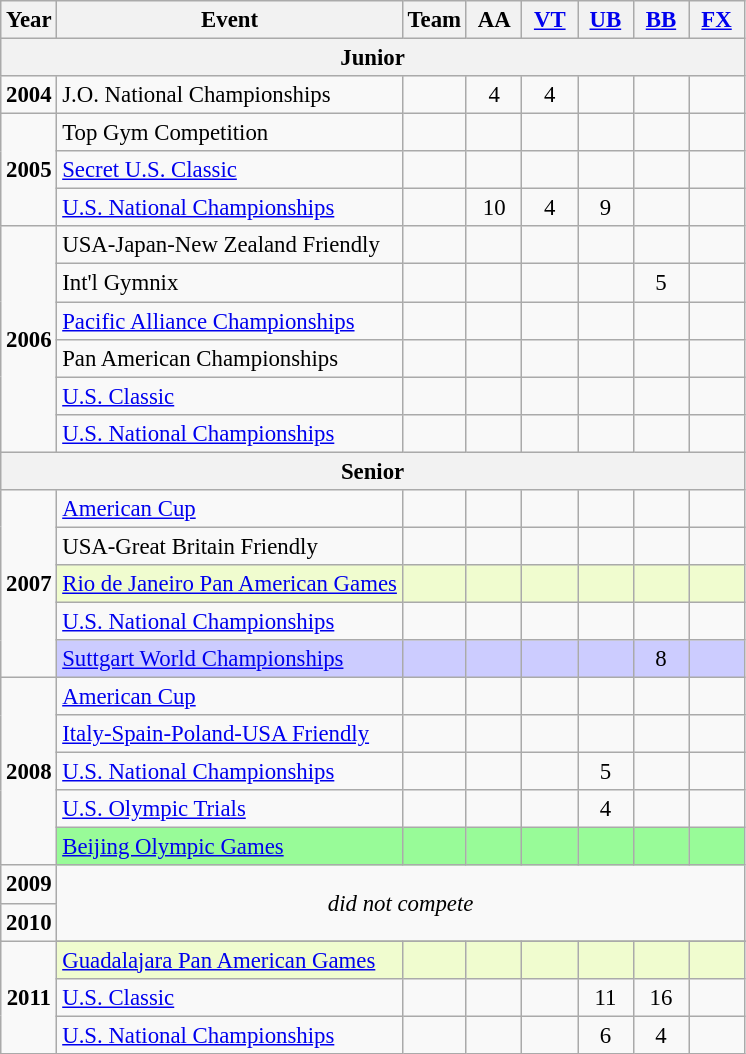<table class="wikitable" style="text-align:center; font-size:95%;">
<tr>
<th align=center>Year</th>
<th align=center>Event</th>
<th style="width:30px;">Team</th>
<th style="width:30px;">AA</th>
<th style="width:30px;"><a href='#'>VT</a></th>
<th style="width:30px;"><a href='#'>UB</a></th>
<th style="width:30px;"><a href='#'>BB</a></th>
<th style="width:30px;"><a href='#'>FX</a></th>
</tr>
<tr>
<th colspan="8">Junior</th>
</tr>
<tr>
<td><strong>2004</strong></td>
<td align=left>J.O. National Championships</td>
<td></td>
<td>4</td>
<td>4</td>
<td></td>
<td></td>
<td></td>
</tr>
<tr>
<td rowspan="3"><strong>2005</strong></td>
<td align=left>Top Gym Competition</td>
<td></td>
<td></td>
<td></td>
<td></td>
<td></td>
<td></td>
</tr>
<tr>
<td align=left><a href='#'>Secret U.S. Classic</a></td>
<td></td>
<td></td>
<td></td>
<td></td>
<td></td>
<td></td>
</tr>
<tr>
<td align=left><a href='#'>U.S. National Championships</a></td>
<td></td>
<td>10</td>
<td>4</td>
<td>9</td>
<td></td>
<td></td>
</tr>
<tr>
<td rowspan="6"><strong>2006</strong></td>
<td align=left>USA-Japan-New Zealand Friendly</td>
<td></td>
<td></td>
<td></td>
<td></td>
<td></td>
<td></td>
</tr>
<tr>
<td align=left>Int'l Gymnix</td>
<td></td>
<td></td>
<td></td>
<td></td>
<td>5</td>
<td></td>
</tr>
<tr>
<td align=left><a href='#'>Pacific Alliance Championships</a></td>
<td></td>
<td></td>
<td></td>
<td></td>
<td></td>
<td></td>
</tr>
<tr>
<td align=left>Pan American Championships</td>
<td></td>
<td></td>
<td></td>
<td></td>
<td></td>
<td></td>
</tr>
<tr>
<td align=left><a href='#'>U.S. Classic</a></td>
<td></td>
<td></td>
<td></td>
<td></td>
<td></td>
<td></td>
</tr>
<tr>
<td align=left><a href='#'>U.S. National Championships</a></td>
<td></td>
<td></td>
<td></td>
<td></td>
<td></td>
<td></td>
</tr>
<tr>
<th colspan="8">Senior</th>
</tr>
<tr>
<td rowspan="5"><strong>2007</strong></td>
<td align=left><a href='#'>American Cup</a></td>
<td></td>
<td></td>
<td></td>
<td></td>
<td></td>
<td></td>
</tr>
<tr>
<td align=left>USA-Great Britain Friendly</td>
<td></td>
<td></td>
<td></td>
<td></td>
<td></td>
<td></td>
</tr>
<tr style="background:#f0fccf;">
<td align=left><a href='#'>Rio de Janeiro Pan American Games</a></td>
<td></td>
<td></td>
<td></td>
<td></td>
<td></td>
<td></td>
</tr>
<tr>
<td align=left><a href='#'>U.S. National Championships</a></td>
<td></td>
<td></td>
<td></td>
<td></td>
<td></td>
<td></td>
</tr>
<tr style="background:#ccf;">
<td align=left><a href='#'>Suttgart World Championships</a></td>
<td></td>
<td></td>
<td></td>
<td></td>
<td>8</td>
<td></td>
</tr>
<tr>
<td rowspan="5"><strong>2008</strong></td>
<td align=left><a href='#'>American Cup</a></td>
<td></td>
<td></td>
<td></td>
<td></td>
<td></td>
<td></td>
</tr>
<tr>
<td align=left><a href='#'>Italy-Spain-Poland-USA Friendly</a></td>
<td></td>
<td></td>
<td></td>
<td></td>
<td></td>
<td></td>
</tr>
<tr>
<td align=left><a href='#'>U.S. National Championships</a></td>
<td></td>
<td></td>
<td></td>
<td>5</td>
<td></td>
<td></td>
</tr>
<tr>
<td align=left><a href='#'>U.S. Olympic Trials</a></td>
<td></td>
<td></td>
<td></td>
<td>4</td>
<td></td>
<td></td>
</tr>
<tr style="background:#98fb98;">
<td align=left><a href='#'>Beijing Olympic Games</a></td>
<td></td>
<td></td>
<td></td>
<td></td>
<td></td>
<td></td>
</tr>
<tr>
<td><strong>2009</strong></td>
<td colspan=7 rowspan="2"><em>did not compete</em></td>
</tr>
<tr>
<td><strong>2010</strong></td>
</tr>
<tr>
<td rowspan="4"><strong>2011</strong></td>
</tr>
<tr style="background:#f0fccf;">
<td align=left><a href='#'>Guadalajara Pan American Games</a></td>
<td></td>
<td></td>
<td></td>
<td></td>
<td></td>
<td></td>
</tr>
<tr>
<td align=left><a href='#'>U.S. Classic</a></td>
<td></td>
<td></td>
<td></td>
<td>11</td>
<td>16</td>
<td></td>
</tr>
<tr>
<td align=left><a href='#'>U.S. National Championships</a></td>
<td></td>
<td></td>
<td></td>
<td>6</td>
<td>4</td>
<td></td>
</tr>
</table>
